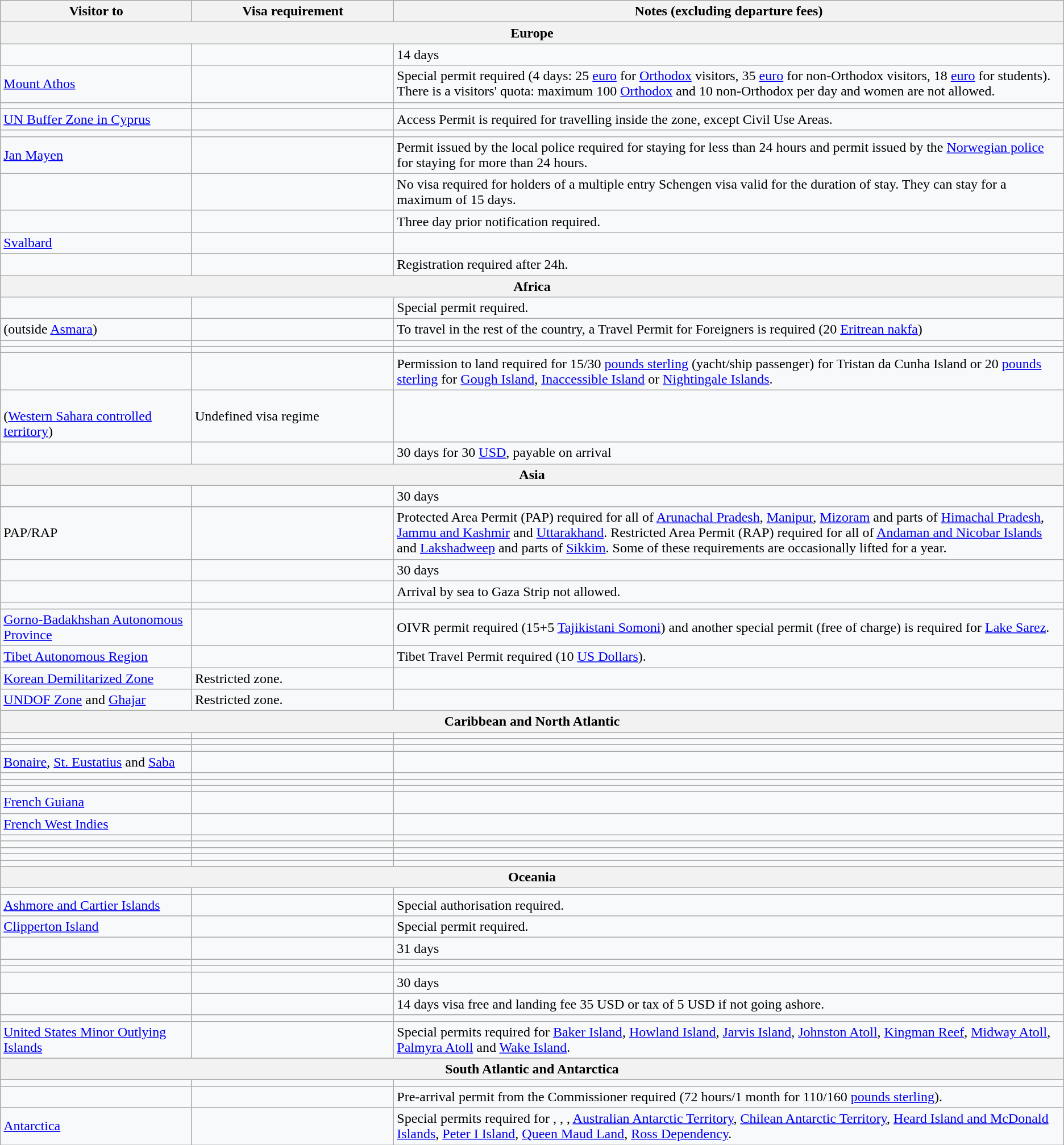<table class="wikitable sortable sticky-header mw-datatable" style="text-align: left; table-layout: fixed;background:#f8f9faff; ">
<tr>
<th style="width:18%;">Visitor to</th>
<th style="width:19%;">Visa requirement</th>
<th>Notes (excluding departure fees)</th>
</tr>
<tr>
<th colspan="3">Europe</th>
</tr>
<tr>
<td></td>
<td></td>
<td>14 days</td>
</tr>
<tr>
<td> <a href='#'>Mount Athos</a></td>
<td></td>
<td>Special permit required (4 days: 25 <a href='#'>euro</a> for <a href='#'>Orthodox</a> visitors, 35 <a href='#'>euro</a> for non-Orthodox visitors, 18 <a href='#'>euro</a> for students). There is a visitors' quota: maximum 100 <a href='#'>Orthodox</a> and 10 non-Orthodox per day and women are not allowed.</td>
</tr>
<tr>
<td></td>
<td></td>
<td></td>
</tr>
<tr>
<td> <a href='#'>UN Buffer Zone in Cyprus</a></td>
<td></td>
<td>Access Permit is required for travelling inside the zone, except Civil Use Areas.</td>
</tr>
<tr>
<td></td>
<td></td>
<td></td>
</tr>
<tr>
<td> <a href='#'>Jan Mayen</a></td>
<td></td>
<td>Permit issued by the local police required for staying for less than 24 hours and permit issued by the <a href='#'>Norwegian police</a> for staying for more than 24 hours.</td>
</tr>
<tr>
<td></td>
<td></td>
<td>No visa required for holders of a multiple entry Schengen visa valid for the duration of stay. They can stay for a maximum of 15 days.</td>
</tr>
<tr>
<td></td>
<td></td>
<td>Three day prior notification required.</td>
</tr>
<tr>
<td> <a href='#'>Svalbard</a></td>
<td></td>
<td></td>
</tr>
<tr>
<td></td>
<td></td>
<td>Registration required after 24h.</td>
</tr>
<tr>
<th colspan="3">Africa</th>
</tr>
<tr>
<td></td>
<td></td>
<td>Special permit required.</td>
</tr>
<tr>
<td> (outside <a href='#'>Asmara</a>)</td>
<td></td>
<td>To travel in the rest of the country, a Travel Permit for Foreigners is required (20 <a href='#'>Eritrean nakfa</a>)</td>
</tr>
<tr>
<td></td>
<td></td>
<td></td>
</tr>
<tr>
<td></td>
<td></td>
<td></td>
</tr>
<tr>
<td></td>
<td></td>
<td>Permission to land required for 15/30 <a href='#'>pounds sterling</a> (yacht/ship passenger) for Tristan da Cunha Island or 20 <a href='#'>pounds sterling</a> for <a href='#'>Gough Island</a>, <a href='#'>Inaccessible Island</a> or <a href='#'>Nightingale Islands</a>.</td>
</tr>
<tr>
<td><br>(<a href='#'>Western Sahara controlled territory</a>)</td>
<td>Undefined visa regime</td>
<td></td>
</tr>
<tr>
<td></td>
<td></td>
<td>30 days for 30 <a href='#'>USD</a>, payable on arrival</td>
</tr>
<tr>
<th colspan="3">Asia</th>
</tr>
<tr>
<td></td>
<td></td>
<td>30 days</td>
</tr>
<tr>
<td> PAP/RAP</td>
<td></td>
<td>Protected Area Permit (PAP) required for all of <a href='#'>Arunachal Pradesh</a>, <a href='#'>Manipur</a>, <a href='#'>Mizoram</a> and parts of <a href='#'>Himachal Pradesh</a>, <a href='#'>Jammu and Kashmir</a> and <a href='#'>Uttarakhand</a>. Restricted Area Permit (RAP) required for all of <a href='#'>Andaman and Nicobar Islands</a> and <a href='#'>Lakshadweep</a> and parts of <a href='#'>Sikkim</a>. Some of these requirements are occasionally lifted for a year.</td>
</tr>
<tr>
<td></td>
<td></td>
<td>30 days</td>
</tr>
<tr>
<td></td>
<td></td>
<td>Arrival by sea to Gaza Strip not allowed.</td>
</tr>
<tr>
<td></td>
<td></td>
<td></td>
</tr>
<tr>
<td> <a href='#'>Gorno-Badakhshan Autonomous Province</a></td>
<td></td>
<td>OIVR permit required (15+5 <a href='#'>Tajikistani Somoni</a>) and another special permit (free of charge) is required for <a href='#'>Lake Sarez</a>.</td>
</tr>
<tr>
<td> <a href='#'>Tibet Autonomous Region</a></td>
<td></td>
<td>Tibet Travel Permit required (10 <a href='#'>US Dollars</a>).</td>
</tr>
<tr>
<td> <a href='#'>Korean Demilitarized Zone</a></td>
<td>Restricted zone.</td>
<td></td>
</tr>
<tr>
<td> <a href='#'>UNDOF Zone</a> and <a href='#'>Ghajar</a></td>
<td>Restricted zone.</td>
<td></td>
</tr>
<tr>
<th colspan="3">Caribbean and North Atlantic</th>
</tr>
<tr>
<td></td>
<td></td>
<td></td>
</tr>
<tr>
<td></td>
<td></td>
<td></td>
</tr>
<tr>
<td></td>
<td></td>
<td></td>
</tr>
<tr>
<td> <a href='#'>Bonaire</a>, <a href='#'>St. Eustatius</a> and <a href='#'>Saba</a></td>
<td></td>
<td></td>
</tr>
<tr>
<td></td>
<td></td>
<td></td>
</tr>
<tr>
<td></td>
<td></td>
<td></td>
</tr>
<tr>
<td></td>
<td></td>
<td></td>
</tr>
<tr>
<td> <a href='#'>French Guiana</a></td>
<td></td>
<td></td>
</tr>
<tr>
<td> <a href='#'>French West Indies</a></td>
<td></td>
<td></td>
</tr>
<tr>
<td></td>
<td></td>
<td></td>
</tr>
<tr>
<td></td>
<td></td>
<td></td>
</tr>
<tr>
<td></td>
<td></td>
<td></td>
</tr>
<tr>
<td></td>
<td></td>
<td></td>
</tr>
<tr>
<td></td>
<td></td>
<td></td>
</tr>
<tr>
<th colspan="3">Oceania</th>
</tr>
<tr>
<td></td>
<td></td>
<td></td>
</tr>
<tr>
<td> <a href='#'>Ashmore and Cartier Islands</a></td>
<td></td>
<td>Special authorisation required.</td>
</tr>
<tr>
<td> <a href='#'>Clipperton Island</a></td>
<td></td>
<td>Special permit required.</td>
</tr>
<tr>
<td></td>
<td></td>
<td>31 days</td>
</tr>
<tr>
<td></td>
<td></td>
<td></td>
</tr>
<tr>
<td></td>
<td></td>
<td></td>
</tr>
<tr>
<td></td>
<td></td>
<td>30 days</td>
</tr>
<tr>
<td></td>
<td></td>
<td>14 days visa free and landing fee 35 USD or tax of 5 USD if not going ashore.</td>
</tr>
<tr>
<td></td>
<td></td>
<td></td>
</tr>
<tr>
<td> <a href='#'>United States Minor Outlying Islands</a></td>
<td></td>
<td>Special permits required for <a href='#'>Baker Island</a>, <a href='#'>Howland Island</a>, <a href='#'>Jarvis Island</a>, <a href='#'>Johnston Atoll</a>, <a href='#'>Kingman Reef</a>, <a href='#'>Midway Atoll</a>, <a href='#'>Palmyra Atoll</a> and <a href='#'>Wake Island</a>.</td>
</tr>
<tr>
<th colspan="3">South Atlantic and Antarctica</th>
</tr>
<tr>
<td></td>
<td></td>
<td></td>
</tr>
<tr>
<td></td>
<td></td>
<td>Pre-arrival permit from the Commissioner required (72 hours/1 month for 110/160 <a href='#'>pounds sterling</a>).</td>
</tr>
<tr>
<td><a href='#'>Antarctica</a></td>
<td></td>
<td>Special permits required for , , ,  <a href='#'>Australian Antarctic Territory</a>,  <a href='#'>Chilean Antarctic Territory</a>,  <a href='#'>Heard Island and McDonald Islands</a>,  <a href='#'>Peter I Island</a>,  <a href='#'>Queen Maud Land</a>,  <a href='#'>Ross Dependency</a>.</td>
</tr>
</table>
